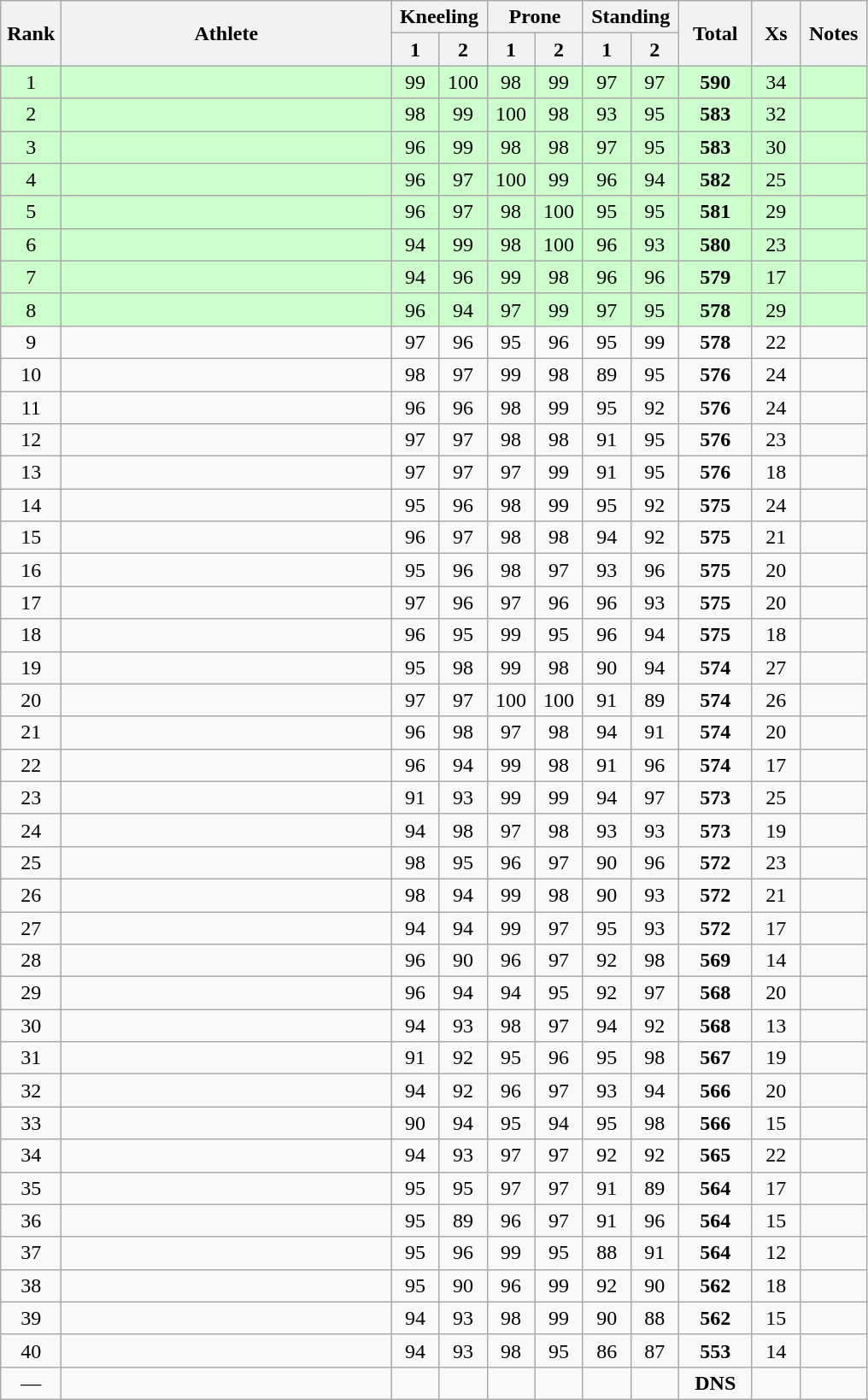<table class="wikitable" style="text-align:center">
<tr>
<th rowspan=2 width=40>Rank</th>
<th rowspan=2 width=250>Athlete</th>
<th colspan=2>Kneeling</th>
<th colspan=2>Prone</th>
<th colspan=2>Standing</th>
<th rowspan=2 width=50>Total</th>
<th rowspan=2 width=30>Xs</th>
<th rowspan=2 width=45>Notes</th>
</tr>
<tr>
<th width=30>1</th>
<th width=30>2</th>
<th width=30>1</th>
<th width=30>2</th>
<th width=30>1</th>
<th width=30>2</th>
</tr>
<tr bgcolor=ccffcc>
<td>1</td>
<td align=left></td>
<td>99</td>
<td>100</td>
<td>98</td>
<td>99</td>
<td>97</td>
<td>97</td>
<td><strong>590</strong></td>
<td>34</td>
<td></td>
</tr>
<tr bgcolor=ccffcc>
<td>2</td>
<td align=left></td>
<td>98</td>
<td>99</td>
<td>100</td>
<td>98</td>
<td>93</td>
<td>95</td>
<td><strong>583</strong></td>
<td>32</td>
<td></td>
</tr>
<tr bgcolor=ccffcc>
<td>3</td>
<td align=left></td>
<td>96</td>
<td>99</td>
<td>98</td>
<td>98</td>
<td>97</td>
<td>95</td>
<td><strong>583</strong></td>
<td>30</td>
<td></td>
</tr>
<tr bgcolor=ccffcc>
<td>4</td>
<td align=left></td>
<td>96</td>
<td>97</td>
<td>100</td>
<td>99</td>
<td>96</td>
<td>94</td>
<td><strong>582</strong></td>
<td>25</td>
<td></td>
</tr>
<tr bgcolor=ccffcc>
<td>5</td>
<td align=left></td>
<td>96</td>
<td>97</td>
<td>98</td>
<td>100</td>
<td>95</td>
<td>95</td>
<td><strong>581</strong></td>
<td>29</td>
<td></td>
</tr>
<tr bgcolor=ccffcc>
<td>6</td>
<td align=left></td>
<td>94</td>
<td>99</td>
<td>98</td>
<td>100</td>
<td>96</td>
<td>93</td>
<td><strong>580</strong></td>
<td>23</td>
<td></td>
</tr>
<tr bgcolor=ccffcc>
<td>7</td>
<td align=left></td>
<td>94</td>
<td>96</td>
<td>99</td>
<td>98</td>
<td>96</td>
<td>96</td>
<td><strong>579</strong></td>
<td>17</td>
<td></td>
</tr>
<tr bgcolor=ccffcc>
<td>8</td>
<td align=left></td>
<td>96</td>
<td>94</td>
<td>97</td>
<td>99</td>
<td>97</td>
<td>95</td>
<td><strong>578</strong></td>
<td>29</td>
<td></td>
</tr>
<tr>
<td>9</td>
<td align=left></td>
<td>97</td>
<td>96</td>
<td>95</td>
<td>96</td>
<td>95</td>
<td>99</td>
<td><strong>578</strong></td>
<td>22</td>
<td></td>
</tr>
<tr>
<td>10</td>
<td align=left></td>
<td>98</td>
<td>97</td>
<td>99</td>
<td>98</td>
<td>89</td>
<td>95</td>
<td><strong>576</strong></td>
<td>24</td>
<td></td>
</tr>
<tr>
<td>11</td>
<td align=left></td>
<td>96</td>
<td>96</td>
<td>98</td>
<td>99</td>
<td>95</td>
<td>92</td>
<td><strong>576</strong></td>
<td>24</td>
<td></td>
</tr>
<tr>
<td>12</td>
<td align=left></td>
<td>97</td>
<td>97</td>
<td>98</td>
<td>98</td>
<td>91</td>
<td>95</td>
<td><strong>576</strong></td>
<td>23</td>
<td></td>
</tr>
<tr>
<td>13</td>
<td align=left></td>
<td>97</td>
<td>97</td>
<td>97</td>
<td>99</td>
<td>91</td>
<td>95</td>
<td><strong>576</strong></td>
<td>18</td>
<td></td>
</tr>
<tr>
<td>14</td>
<td align=left></td>
<td>95</td>
<td>96</td>
<td>98</td>
<td>99</td>
<td>95</td>
<td>92</td>
<td><strong>575</strong></td>
<td>24</td>
<td></td>
</tr>
<tr>
<td>15</td>
<td align=left></td>
<td>96</td>
<td>97</td>
<td>98</td>
<td>98</td>
<td>94</td>
<td>92</td>
<td><strong>575</strong></td>
<td>21</td>
<td></td>
</tr>
<tr>
<td>16</td>
<td align=left></td>
<td>95</td>
<td>96</td>
<td>98</td>
<td>97</td>
<td>93</td>
<td>96</td>
<td><strong>575</strong></td>
<td>20</td>
<td></td>
</tr>
<tr>
<td>17</td>
<td align=left></td>
<td>97</td>
<td>96</td>
<td>97</td>
<td>96</td>
<td>96</td>
<td>93</td>
<td><strong>575</strong></td>
<td>20</td>
<td></td>
</tr>
<tr>
<td>18</td>
<td align=left></td>
<td>96</td>
<td>95</td>
<td>99</td>
<td>95</td>
<td>96</td>
<td>94</td>
<td><strong>575</strong></td>
<td>18</td>
<td></td>
</tr>
<tr>
<td>19</td>
<td align=left></td>
<td>95</td>
<td>98</td>
<td>99</td>
<td>98</td>
<td>90</td>
<td>94</td>
<td><strong>574</strong></td>
<td>27</td>
<td></td>
</tr>
<tr>
<td>20</td>
<td align=left></td>
<td>97</td>
<td>97</td>
<td>100</td>
<td>100</td>
<td>91</td>
<td>89</td>
<td><strong>574</strong></td>
<td>26</td>
<td></td>
</tr>
<tr>
<td>21</td>
<td align=left></td>
<td>96</td>
<td>98</td>
<td>97</td>
<td>98</td>
<td>94</td>
<td>91</td>
<td><strong>574</strong></td>
<td>20</td>
<td></td>
</tr>
<tr>
<td>22</td>
<td align=left></td>
<td>96</td>
<td>94</td>
<td>99</td>
<td>98</td>
<td>91</td>
<td>96</td>
<td><strong>574</strong></td>
<td>17</td>
<td></td>
</tr>
<tr>
<td>23</td>
<td align=left></td>
<td>91</td>
<td>93</td>
<td>99</td>
<td>99</td>
<td>94</td>
<td>97</td>
<td><strong>573</strong></td>
<td>25</td>
<td></td>
</tr>
<tr>
<td>24</td>
<td align=left></td>
<td>94</td>
<td>98</td>
<td>97</td>
<td>98</td>
<td>93</td>
<td>93</td>
<td><strong>573</strong></td>
<td>19</td>
<td></td>
</tr>
<tr>
<td>25</td>
<td align=left></td>
<td>98</td>
<td>95</td>
<td>96</td>
<td>97</td>
<td>90</td>
<td>96</td>
<td><strong>572</strong></td>
<td>23</td>
<td></td>
</tr>
<tr>
<td>26</td>
<td align=left></td>
<td>98</td>
<td>94</td>
<td>99</td>
<td>98</td>
<td>90</td>
<td>93</td>
<td><strong>572</strong></td>
<td>21</td>
<td></td>
</tr>
<tr>
<td>27</td>
<td align=left></td>
<td>94</td>
<td>94</td>
<td>99</td>
<td>97</td>
<td>95</td>
<td>93</td>
<td><strong>572</strong></td>
<td>17</td>
<td></td>
</tr>
<tr>
<td>28</td>
<td align=left></td>
<td>96</td>
<td>90</td>
<td>96</td>
<td>97</td>
<td>92</td>
<td>98</td>
<td><strong>569</strong></td>
<td>14</td>
<td></td>
</tr>
<tr>
<td>29</td>
<td align=left></td>
<td>96</td>
<td>94</td>
<td>94</td>
<td>95</td>
<td>92</td>
<td>97</td>
<td><strong>568</strong></td>
<td>20</td>
<td></td>
</tr>
<tr>
<td>30</td>
<td align=left></td>
<td>94</td>
<td>93</td>
<td>98</td>
<td>97</td>
<td>94</td>
<td>92</td>
<td><strong>568</strong></td>
<td>13</td>
<td></td>
</tr>
<tr>
<td>31</td>
<td align=left></td>
<td>91</td>
<td>92</td>
<td>95</td>
<td>96</td>
<td>95</td>
<td>98</td>
<td><strong>567</strong></td>
<td>19</td>
<td></td>
</tr>
<tr>
<td>32</td>
<td align=left></td>
<td>94</td>
<td>92</td>
<td>96</td>
<td>97</td>
<td>93</td>
<td>94</td>
<td><strong>566</strong></td>
<td>20</td>
<td></td>
</tr>
<tr>
<td>33</td>
<td align=left></td>
<td>90</td>
<td>94</td>
<td>95</td>
<td>94</td>
<td>95</td>
<td>98</td>
<td><strong>566</strong></td>
<td>15</td>
<td></td>
</tr>
<tr>
<td>34</td>
<td align=left></td>
<td>94</td>
<td>93</td>
<td>97</td>
<td>97</td>
<td>92</td>
<td>92</td>
<td><strong>565</strong></td>
<td>22</td>
<td></td>
</tr>
<tr>
<td>35</td>
<td align=left></td>
<td>95</td>
<td>95</td>
<td>97</td>
<td>97</td>
<td>91</td>
<td>89</td>
<td><strong>564</strong></td>
<td>17</td>
<td></td>
</tr>
<tr>
<td>36</td>
<td align=left></td>
<td>95</td>
<td>89</td>
<td>96</td>
<td>97</td>
<td>91</td>
<td>96</td>
<td><strong>564</strong></td>
<td>15</td>
<td></td>
</tr>
<tr>
<td>37</td>
<td align=left></td>
<td>95</td>
<td>96</td>
<td>99</td>
<td>95</td>
<td>88</td>
<td>91</td>
<td><strong>564</strong></td>
<td>12</td>
<td></td>
</tr>
<tr>
<td>38</td>
<td align=left></td>
<td>95</td>
<td>90</td>
<td>96</td>
<td>99</td>
<td>92</td>
<td>90</td>
<td><strong>562</strong></td>
<td>18</td>
<td></td>
</tr>
<tr>
<td>39</td>
<td align=left></td>
<td>94</td>
<td>93</td>
<td>98</td>
<td>99</td>
<td>90</td>
<td>88</td>
<td><strong>562</strong></td>
<td>15</td>
<td></td>
</tr>
<tr>
<td>40</td>
<td align=left></td>
<td>94</td>
<td>93</td>
<td>98</td>
<td>95</td>
<td>86</td>
<td>87</td>
<td><strong>553</strong></td>
<td>14</td>
<td></td>
</tr>
<tr>
<td>—</td>
<td align=left></td>
<td></td>
<td></td>
<td></td>
<td></td>
<td></td>
<td></td>
<td><strong>DNS</strong></td>
<td></td>
<td></td>
</tr>
</table>
